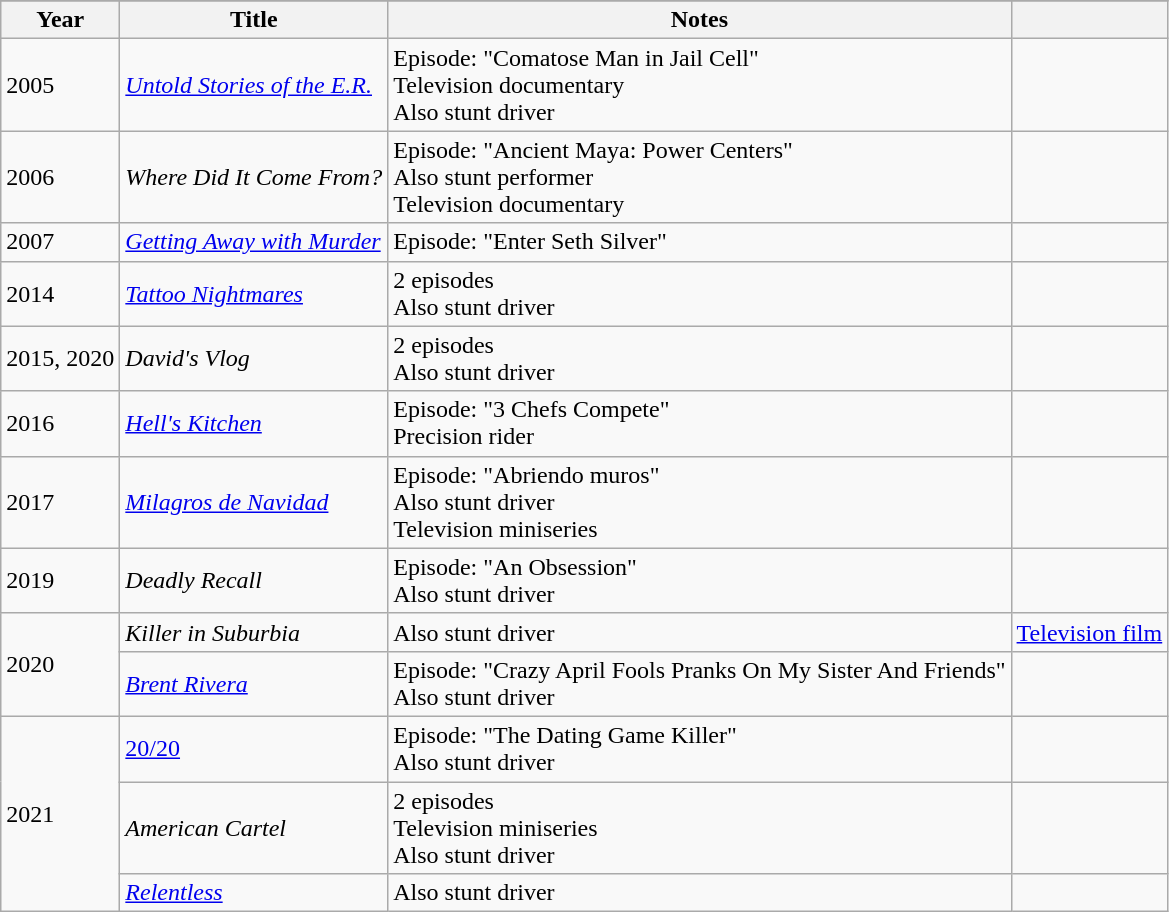<table class="wikitable sortable">
<tr>
</tr>
<tr>
<th>Year</th>
<th>Title</th>
<th class="unsortable">Notes</th>
<th class="unsortable"></th>
</tr>
<tr>
<td>2005</td>
<td><em><a href='#'>Untold Stories of the E.R.</a></em></td>
<td>Episode: "Comatose Man in Jail Cell"<br>Television documentary<br>Also stunt driver</td>
<td align=center></td>
</tr>
<tr>
<td>2006</td>
<td><em>Where Did It Come From?</em></td>
<td>Episode: "Ancient Maya: Power Centers"<br>Also stunt performer<br>Television documentary</td>
<td align=center></td>
</tr>
<tr>
<td>2007</td>
<td><em><a href='#'>Getting Away with Murder</a></em></td>
<td>Episode: "Enter Seth Silver"</td>
<td align=center></td>
</tr>
<tr>
<td>2014</td>
<td><em><a href='#'>Tattoo Nightmares</a></em></td>
<td>2 episodes<br>Also stunt driver</td>
<td align=center></td>
</tr>
<tr>
<td>2015, 2020</td>
<td><em>David's Vlog</em></td>
<td>2 episodes<br>Also stunt driver</td>
<td align=center></td>
</tr>
<tr>
<td>2016</td>
<td><em><a href='#'>Hell's Kitchen</a></em></td>
<td>Episode: "3 Chefs Compete"<br>Precision rider</td>
</tr>
<tr>
<td>2017</td>
<td><em><a href='#'>Milagros de Navidad</a></em></td>
<td>Episode: "Abriendo muros"<br>Also stunt driver<br>Television miniseries</td>
<td align=center></td>
</tr>
<tr>
<td>2019</td>
<td><em>Deadly Recall</em></td>
<td>Episode: "An Obsession"<br>Also stunt driver</td>
<td align=center></td>
</tr>
<tr>
<td rowspan=2>2020</td>
<td><em>Killer in Suburbia</em></td>
<td>Also stunt driver</td>
<td><a href='#'>Television film</a></td>
</tr>
<tr>
<td><em><a href='#'>Brent Rivera</a></em></td>
<td>Episode: "Crazy April Fools Pranks On My Sister And Friends"<br>Also stunt driver</td>
<td align=center></td>
</tr>
<tr>
<td rowspan=3>2021</td>
<td><a href='#'>20/20</a></td>
<td>Episode: "The Dating Game Killer"<br>Also stunt driver</td>
<td align=center></td>
</tr>
<tr>
<td><em>American Cartel</em></td>
<td>2 episodes<br>Television miniseries<br>Also stunt driver</td>
<td align=center></td>
</tr>
<tr>
<td><em><a href='#'>Relentless</a></em></td>
<td>Also stunt driver</td>
<td align=center></td>
</tr>
</table>
